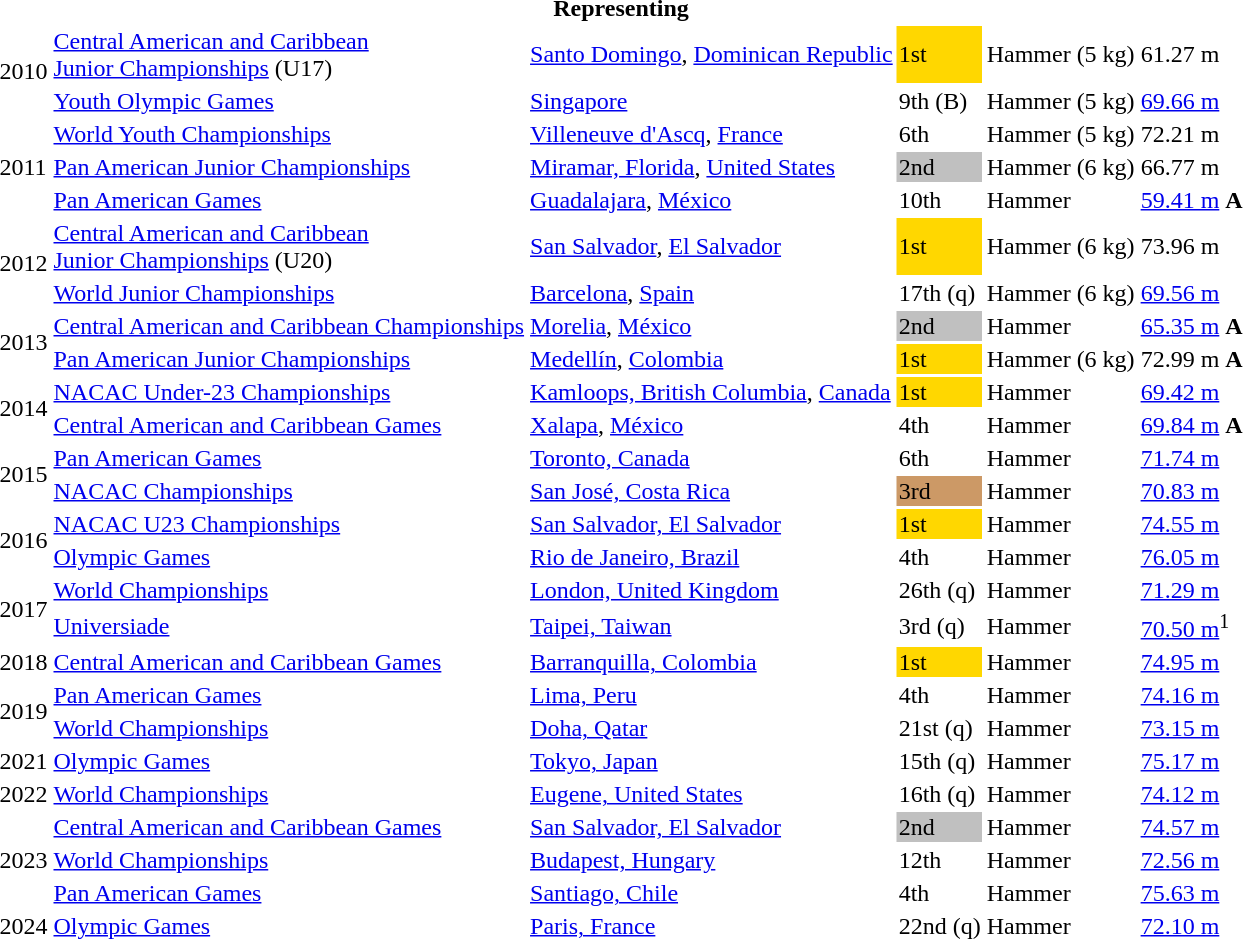<table>
<tr>
<th colspan="6">Representing </th>
</tr>
<tr>
<td rowspan=2>2010</td>
<td><a href='#'>Central American and Caribbean<br>Junior Championships</a> (U17)</td>
<td><a href='#'>Santo Domingo</a>, <a href='#'>Dominican Republic</a></td>
<td bgcolor=gold>1st</td>
<td>Hammer (5 kg)</td>
<td>61.27 m</td>
</tr>
<tr>
<td><a href='#'>Youth Olympic Games</a></td>
<td><a href='#'>Singapore</a></td>
<td>9th (B)</td>
<td>Hammer (5 kg)</td>
<td><a href='#'>69.66 m</a></td>
</tr>
<tr>
<td rowspan=3>2011</td>
<td><a href='#'>World Youth Championships</a></td>
<td><a href='#'>Villeneuve d'Ascq</a>, <a href='#'>France</a></td>
<td>6th</td>
<td>Hammer (5 kg)</td>
<td>72.21 m</td>
</tr>
<tr>
<td><a href='#'>Pan American Junior Championships</a></td>
<td><a href='#'>Miramar, Florida</a>, <a href='#'>United States</a></td>
<td bgcolor=silver>2nd</td>
<td>Hammer (6 kg)</td>
<td>66.77 m</td>
</tr>
<tr>
<td><a href='#'>Pan American Games</a></td>
<td><a href='#'>Guadalajara</a>, <a href='#'>México</a></td>
<td>10th</td>
<td>Hammer</td>
<td><a href='#'>59.41 m</a> <strong>A</strong></td>
</tr>
<tr>
<td rowspan=2>2012</td>
<td><a href='#'>Central American and Caribbean<br>Junior Championships</a> (U20)</td>
<td><a href='#'>San Salvador</a>, <a href='#'>El Salvador</a></td>
<td bgcolor=gold>1st</td>
<td>Hammer (6 kg)</td>
<td>73.96 m</td>
</tr>
<tr>
<td><a href='#'>World Junior Championships</a></td>
<td><a href='#'>Barcelona</a>, <a href='#'>Spain</a></td>
<td>17th (q)</td>
<td>Hammer (6 kg)</td>
<td><a href='#'>69.56 m</a></td>
</tr>
<tr>
<td rowspan=2>2013</td>
<td><a href='#'>Central American and Caribbean Championships</a></td>
<td><a href='#'>Morelia</a>, <a href='#'>México</a></td>
<td bgcolor=silver>2nd</td>
<td>Hammer</td>
<td><a href='#'>65.35 m</a> <strong>A</strong></td>
</tr>
<tr>
<td><a href='#'>Pan American Junior Championships</a></td>
<td><a href='#'>Medellín</a>, <a href='#'>Colombia</a></td>
<td bgcolor=gold>1st</td>
<td>Hammer (6 kg)</td>
<td>72.99 m <strong>A</strong></td>
</tr>
<tr>
<td rowspan=2>2014</td>
<td><a href='#'>NACAC Under-23 Championships</a></td>
<td><a href='#'>Kamloops, British Columbia</a>, <a href='#'>Canada</a></td>
<td bgcolor=gold>1st</td>
<td>Hammer</td>
<td><a href='#'>69.42 m</a></td>
</tr>
<tr>
<td><a href='#'>Central American and Caribbean Games</a></td>
<td><a href='#'>Xalapa</a>, <a href='#'>México</a></td>
<td>4th</td>
<td>Hammer</td>
<td><a href='#'>69.84 m</a> <strong>A</strong></td>
</tr>
<tr>
<td rowspan=2>2015</td>
<td><a href='#'>Pan American Games</a></td>
<td><a href='#'>Toronto, Canada</a></td>
<td>6th</td>
<td>Hammer</td>
<td><a href='#'>71.74 m</a></td>
</tr>
<tr>
<td><a href='#'>NACAC Championships</a></td>
<td><a href='#'>San José, Costa Rica</a></td>
<td bgcolor=cc9966>3rd</td>
<td>Hammer</td>
<td><a href='#'>70.83 m</a></td>
</tr>
<tr>
<td rowspan=2>2016</td>
<td><a href='#'>NACAC U23 Championships</a></td>
<td><a href='#'>San Salvador, El Salvador</a></td>
<td bgcolor=gold>1st</td>
<td>Hammer</td>
<td><a href='#'>74.55 m</a></td>
</tr>
<tr>
<td><a href='#'>Olympic Games</a></td>
<td><a href='#'>Rio de Janeiro, Brazil</a></td>
<td>4th</td>
<td>Hammer</td>
<td><a href='#'>76.05 m</a></td>
</tr>
<tr>
<td rowspan=2>2017</td>
<td><a href='#'>World Championships</a></td>
<td><a href='#'>London, United Kingdom</a></td>
<td>26th (q)</td>
<td>Hammer</td>
<td><a href='#'>71.29 m</a></td>
</tr>
<tr>
<td><a href='#'>Universiade</a></td>
<td><a href='#'>Taipei, Taiwan</a></td>
<td>3rd (q)</td>
<td>Hammer</td>
<td><a href='#'>70.50 m</a><sup>1</sup></td>
</tr>
<tr>
<td>2018</td>
<td><a href='#'>Central American and Caribbean Games</a></td>
<td><a href='#'>Barranquilla, Colombia</a></td>
<td bgcolor=gold>1st</td>
<td>Hammer</td>
<td><a href='#'>74.95 m</a></td>
</tr>
<tr>
<td rowspan=2>2019</td>
<td><a href='#'>Pan American Games</a></td>
<td><a href='#'>Lima, Peru</a></td>
<td>4th</td>
<td>Hammer</td>
<td><a href='#'>74.16 m</a></td>
</tr>
<tr>
<td><a href='#'>World Championships</a></td>
<td><a href='#'>Doha, Qatar</a></td>
<td>21st (q)</td>
<td>Hammer</td>
<td><a href='#'>73.15 m</a></td>
</tr>
<tr>
<td>2021</td>
<td><a href='#'>Olympic Games</a></td>
<td><a href='#'>Tokyo, Japan</a></td>
<td>15th (q)</td>
<td>Hammer</td>
<td><a href='#'>75.17 m</a></td>
</tr>
<tr>
<td>2022</td>
<td><a href='#'>World Championships</a></td>
<td><a href='#'>Eugene, United States</a></td>
<td>16th (q)</td>
<td>Hammer</td>
<td><a href='#'>74.12 m</a></td>
</tr>
<tr>
<td rowspan=3>2023</td>
<td><a href='#'>Central American and Caribbean Games</a></td>
<td><a href='#'>San Salvador, El Salvador</a></td>
<td bgcolor=silver>2nd</td>
<td>Hammer</td>
<td><a href='#'>74.57 m</a></td>
</tr>
<tr>
<td><a href='#'>World Championships</a></td>
<td><a href='#'>Budapest, Hungary</a></td>
<td>12th</td>
<td>Hammer</td>
<td><a href='#'>72.56 m</a></td>
</tr>
<tr>
<td><a href='#'>Pan American Games</a></td>
<td><a href='#'>Santiago, Chile</a></td>
<td>4th</td>
<td>Hammer</td>
<td><a href='#'>75.63 m</a></td>
</tr>
<tr>
<td>2024</td>
<td><a href='#'>Olympic Games</a></td>
<td><a href='#'>Paris, France</a></td>
<td>22nd (q)</td>
<td>Hammer</td>
<td><a href='#'>72.10 m</a></td>
</tr>
</table>
